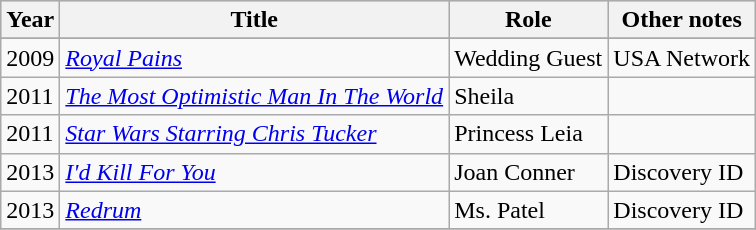<table class="wikitable">
<tr style="background:#ccc; text-align:left;">
<th>Year</th>
<th>Title</th>
<th>Role</th>
<th>Other notes</th>
</tr>
<tr>
</tr>
<tr>
<td>2009</td>
<td><em><a href='#'>Royal Pains</a></em></td>
<td>Wedding Guest</td>
<td>USA Network</td>
</tr>
<tr>
<td>2011</td>
<td><em><a href='#'>The Most Optimistic Man In The World</a></em></td>
<td>Sheila</td>
<td></td>
</tr>
<tr>
<td>2011</td>
<td><em><a href='#'>Star Wars Starring Chris Tucker</a></em></td>
<td>Princess Leia</td>
<td></td>
</tr>
<tr>
<td>2013</td>
<td><em><a href='#'>I'd Kill For You</a></em></td>
<td>Joan Conner</td>
<td>Discovery ID</td>
</tr>
<tr>
<td>2013</td>
<td><em><a href='#'>Redrum</a></em></td>
<td>Ms. Patel</td>
<td>Discovery ID</td>
</tr>
<tr>
</tr>
</table>
